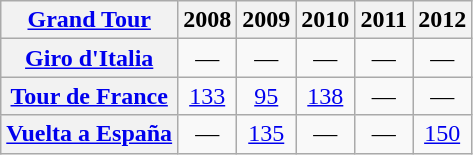<table class="wikitable plainrowheaders">
<tr>
<th scope="col"><a href='#'>Grand Tour</a></th>
<th scope="col">2008</th>
<th scope="col">2009</th>
<th scope="col">2010</th>
<th scope="col">2011</th>
<th scope="col">2012</th>
</tr>
<tr style="text-align:center;">
<th scope="row"> <a href='#'>Giro d'Italia</a></th>
<td>—</td>
<td>—</td>
<td>—</td>
<td>—</td>
<td>—</td>
</tr>
<tr style="text-align:center;">
<th scope="row"> <a href='#'>Tour de France</a></th>
<td><a href='#'>133</a></td>
<td><a href='#'>95</a></td>
<td><a href='#'>138</a></td>
<td>—</td>
<td>—</td>
</tr>
<tr style="text-align:center;">
<th scope="row"> <a href='#'>Vuelta a España</a></th>
<td>—</td>
<td><a href='#'>135</a></td>
<td>—</td>
<td>—</td>
<td><a href='#'>150</a></td>
</tr>
</table>
